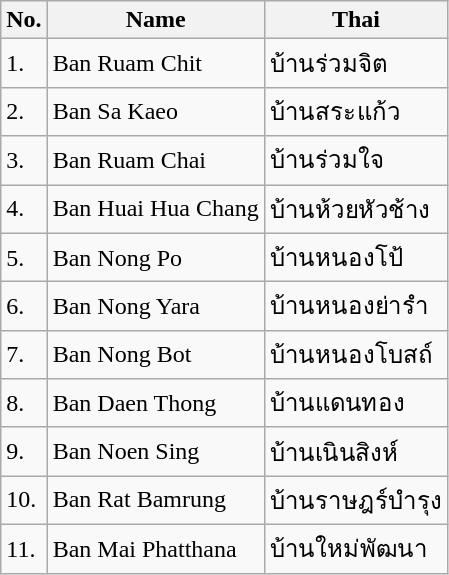<table class="wikitable sortable">
<tr>
<th>No.</th>
<th>Name</th>
<th>Thai</th>
</tr>
<tr>
<td>1.</td>
<td>Ban Ruam Chit</td>
<td>บ้านร่วมจิต</td>
</tr>
<tr>
<td>2.</td>
<td>Ban Sa Kaeo</td>
<td>บ้านสระแก้ว</td>
</tr>
<tr>
<td>3.</td>
<td>Ban Ruam Chai</td>
<td>บ้านร่วมใจ</td>
</tr>
<tr>
<td>4.</td>
<td>Ban Huai Hua Chang</td>
<td>บ้านห้วยหัวช้าง</td>
</tr>
<tr>
<td>5.</td>
<td>Ban Nong Po</td>
<td>บ้านหนองโป้</td>
</tr>
<tr>
<td>6.</td>
<td>Ban Nong Yara</td>
<td>บ้านหนองย่ารำ</td>
</tr>
<tr>
<td>7.</td>
<td>Ban Nong Bot</td>
<td>บ้านหนองโบสถ์</td>
</tr>
<tr>
<td>8.</td>
<td>Ban Daen Thong</td>
<td>บ้านแดนทอง</td>
</tr>
<tr>
<td>9.</td>
<td>Ban Noen Sing</td>
<td>บ้านเนินสิงห์</td>
</tr>
<tr>
<td>10.</td>
<td>Ban Rat Bamrung</td>
<td>บ้านราษฎร์บำรุง</td>
</tr>
<tr>
<td>11.</td>
<td>Ban Mai Phatthana</td>
<td>บ้านใหม่พัฒนา</td>
</tr>
</table>
